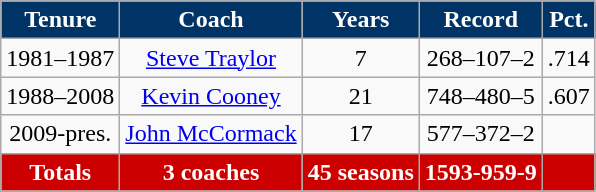<table class="wikitable" style="text-align:center">
<tr>
<th style="background:#003366; color:white;">Tenure</th>
<th style="background:#003366; color:white;">Coach</th>
<th style="background:#003366; color:white;">Years</th>
<th style="background:#003366; color:white;">Record</th>
<th style="background:#003366; color:white;">Pct.</th>
</tr>
<tr>
<td>1981–1987</td>
<td><a href='#'>Steve Traylor</a></td>
<td>7</td>
<td>268–107–2</td>
<td>.714</td>
</tr>
<tr>
<td>1988–2008</td>
<td><a href='#'>Kevin Cooney</a></td>
<td>21</td>
<td>748–480–5</td>
<td>.607</td>
</tr>
<tr>
<td>2009-pres.</td>
<td><a href='#'>John McCormack</a></td>
<td>17</td>
<td>577–372–2</td>
<td></td>
</tr>
<tr style="background:#CC0000; color:white; font-weight:bold;">
<td>Totals</td>
<td>3 coaches</td>
<td>45 seasons</td>
<td>1593-959-9</td>
<td></td>
</tr>
</table>
